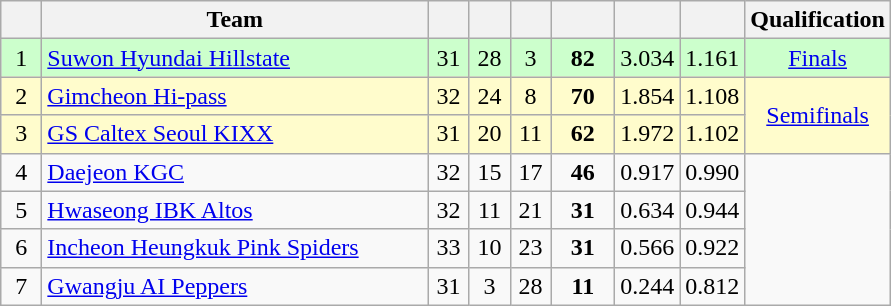<table class="wikitable" style="text-align:center;">
<tr>
<th width=20></th>
<th width=250>Team</th>
<th width=20></th>
<th width=20></th>
<th width=20></th>
<th width=35></th>
<th width=35></th>
<th width=35></th>
<th width=50>Qualification</th>
</tr>
<tr bgcolor=#ccffcc>
<td>1</td>
<td align=left><a href='#'> Suwon Hyundai Hillstate</a></td>
<td>31</td>
<td>28</td>
<td>3</td>
<td><strong>82</strong></td>
<td>3.034</td>
<td>1.161</td>
<td><a href='#'>Finals</a></td>
</tr>
<tr bgcolor=#fffccc>
<td>2</td>
<td align=left><a href='#'>Gimcheon Hi-pass</a></td>
<td>32</td>
<td>24</td>
<td>8</td>
<td><strong>70</strong></td>
<td>1.854</td>
<td>1.108</td>
<td rowspan="2"><a href='#'>Semifinals</a></td>
</tr>
<tr bgcolor=#fffccc>
<td>3</td>
<td align=left><a href='#'>GS Caltex Seoul KIXX</a></td>
<td>31</td>
<td>20</td>
<td>11</td>
<td><strong>62</strong></td>
<td>1.972</td>
<td>1.102</td>
</tr>
<tr>
<td>4</td>
<td align=left><a href='#'>Daejeon KGC</a></td>
<td>32</td>
<td>15</td>
<td>17</td>
<td><strong>46</strong></td>
<td>0.917</td>
<td>0.990</td>
<td rowspan="4"></td>
</tr>
<tr>
<td>5</td>
<td align=left><a href='#'>Hwaseong IBK Altos</a></td>
<td>32</td>
<td>11</td>
<td>21</td>
<td><strong>31</strong></td>
<td>0.634</td>
<td>0.944</td>
</tr>
<tr>
<td>6</td>
<td align=left><a href='#'>Incheon Heungkuk Pink Spiders</a></td>
<td>33</td>
<td>10</td>
<td>23</td>
<td><strong>31</strong></td>
<td>0.566</td>
<td>0.922</td>
</tr>
<tr>
<td>7</td>
<td align=left><a href='#'>Gwangju AI Peppers</a></td>
<td>31</td>
<td>3</td>
<td>28</td>
<td><strong>11</strong></td>
<td>0.244</td>
<td>0.812</td>
</tr>
</table>
